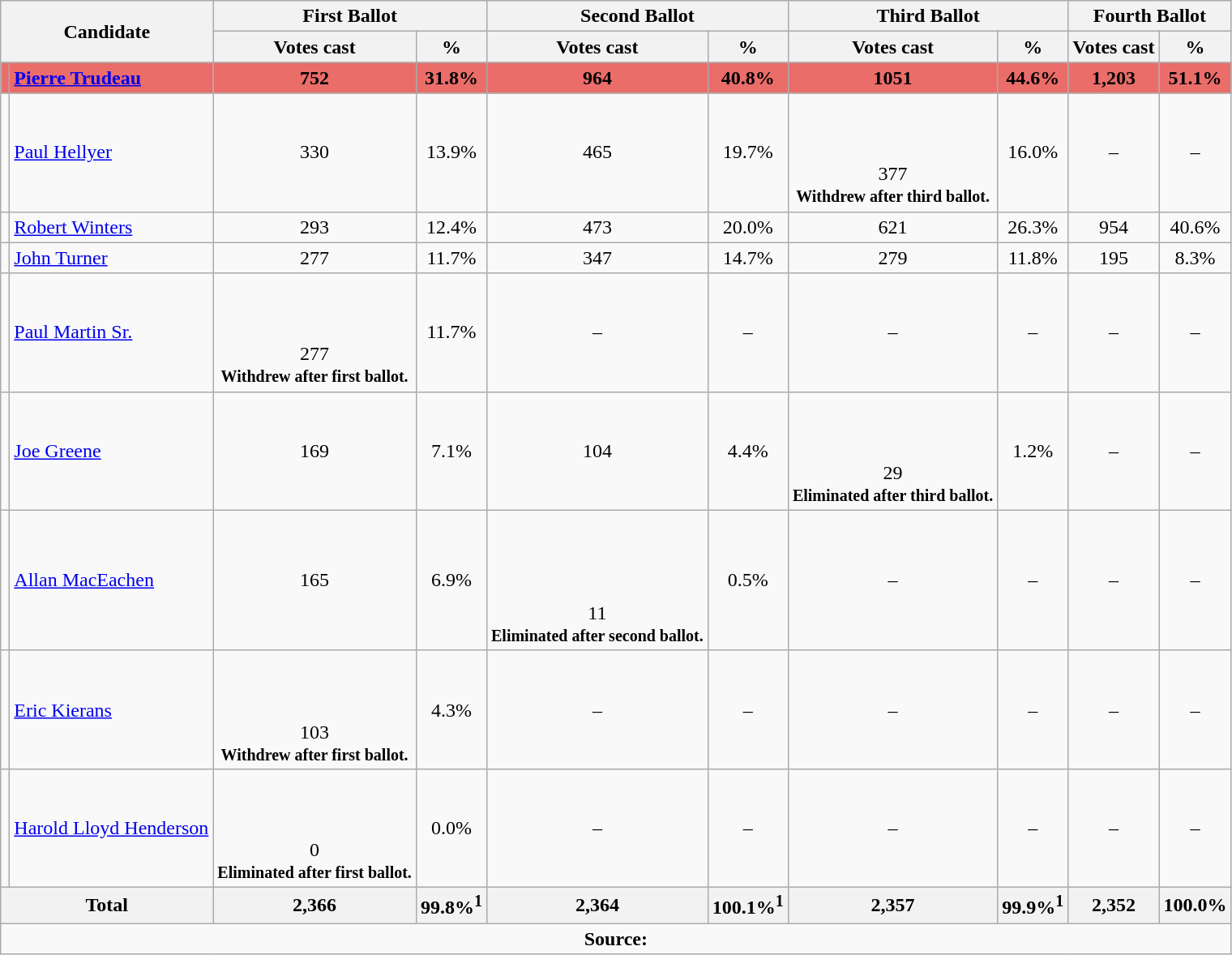<table class="wikitable">
<tr>
<th rowspan="2" colspan="2">Candidate</th>
<th colspan = "2">First Ballot</th>
<th colspan = "2">Second Ballot</th>
<th colspan = "2">Third Ballot</th>
<th colspan = "2">Fourth Ballot</th>
</tr>
<tr>
<th>Votes cast</th>
<th>%</th>
<th>Votes cast</th>
<th>%</th>
<th>Votes cast</th>
<th>%</th>
<th>Votes cast</th>
<th>%</th>
</tr>
<tr style="background:#EA6D6A">
<td></td>
<td><strong><a href='#'>Pierre Trudeau</a></strong></td>
<td align = "center"><strong>752</strong></td>
<td align = "center"><strong>31.8%</strong></td>
<td align = "center"><strong>964</strong></td>
<td align = "center"><strong>40.8%</strong></td>
<td align = "center"><strong>1051</strong></td>
<td align = "center"><strong>44.6%</strong></td>
<td align = "center"><strong>1,203</strong></td>
<td align = "center"><strong>51.1%</strong></td>
</tr>
<tr>
<td></td>
<td><a href='#'>Paul Hellyer</a></td>
<td align = "center">330</td>
<td align = "center">13.9%</td>
<td align = "center">465</td>
<td align = "center">19.7%</td>
<td align = "center"><br><br><br>377 <br> <strong><small>Withdrew after third ballot.</small></strong></td>
<td align = "center">16.0%</td>
<td align = "center">–</td>
<td align = "center">–</td>
</tr>
<tr>
<td></td>
<td><a href='#'>Robert Winters</a></td>
<td align = "center">293</td>
<td align = "center">12.4%</td>
<td align = "center">473</td>
<td align = "center">20.0%</td>
<td align = "center">621</td>
<td align = "center">26.3%</td>
<td align = "center">954</td>
<td align = "center">40.6%</td>
</tr>
<tr>
<td></td>
<td><a href='#'>John Turner</a></td>
<td align = "center">277</td>
<td align = "center">11.7%</td>
<td align = "center">347</td>
<td align = "center">14.7%</td>
<td align = "center">279</td>
<td align = "center">11.8%</td>
<td align = "center">195</td>
<td align = "center">8.3%</td>
</tr>
<tr>
<td></td>
<td><a href='#'>Paul Martin Sr.</a></td>
<td align = "center"><br><br><br>277 <br> <strong><small>Withdrew after first ballot.</small></strong></td>
<td align = "center">11.7%</td>
<td align = "center">–</td>
<td align = "center">–</td>
<td align = "center">–</td>
<td align = "center">–</td>
<td align = "center">–</td>
<td align = "center">–</td>
</tr>
<tr>
<td></td>
<td><a href='#'>Joe Greene</a></td>
<td align = "center">169</td>
<td align = "center">7.1%</td>
<td align = "center">104</td>
<td align = "center">4.4%</td>
<td align = "center"><br><br><br>29 <br> <strong><small>Eliminated after third ballot.</small></strong></td>
<td align = "center">1.2%</td>
<td align = "center">–</td>
<td align = "center">–</td>
</tr>
<tr>
<td></td>
<td><a href='#'>Allan MacEachen</a></td>
<td align = "center">165</td>
<td align = "center">6.9%</td>
<td align = "center"><br><br><br><br>11<br> <strong><small>Eliminated after second ballot.</small></strong></td>
<td align = "center">0.5%</td>
<td align = "center">–</td>
<td align = "center">–</td>
<td align = "center">–</td>
<td align = "center">–</td>
</tr>
<tr>
<td></td>
<td><a href='#'>Eric Kierans</a></td>
<td align = "center"><br><br><br>103 <br> <strong><small>Withdrew after first ballot.</small></strong></td>
<td align = "center">4.3%</td>
<td align = "center">–</td>
<td align = "center">–</td>
<td align = "center">–</td>
<td align = "center">–</td>
<td align = "center">–</td>
<td align = "center">–</td>
</tr>
<tr>
<td></td>
<td><a href='#'>Harold Lloyd Henderson</a></td>
<td align = "center"><br><br><br>0 <br> <strong><small>Eliminated after first ballot.</small></strong></td>
<td align = "center">0.0%</td>
<td align = "center">–</td>
<td align = "center">–</td>
<td align = "center">–</td>
<td align = "center">–</td>
<td align = "center">–</td>
<td align = "center">–</td>
</tr>
<tr>
<th colspan = "2">Total</th>
<th align = "center">2,366</th>
<th align = "center">99.8%<sup>1</sup></th>
<th align = "center">2,364</th>
<th align = "center">100.1%<sup>1</sup></th>
<th align = "center">2,357</th>
<th align = "center">99.9%<sup>1</sup></th>
<th align = "center">2,352</th>
<th align = "center">100.0%</th>
</tr>
<tr>
<td align="center" colspan=10><strong>Source:</strong>  </td>
</tr>
</table>
